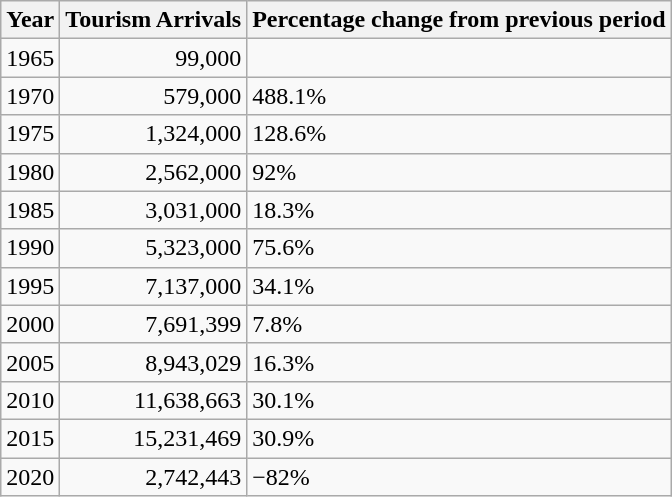<table class="wikitable">
<tr>
<th>Year</th>
<th>Tourism Arrivals</th>
<th> Percentage change from previous period</th>
</tr>
<tr>
<td>1965</td>
<td align="right">99,000</td>
<td> </td>
</tr>
<tr>
<td>1970</td>
<td align="right">579,000</td>
<td>488.1%</td>
</tr>
<tr>
<td>1975</td>
<td align="right">1,324,000</td>
<td>128.6%</td>
</tr>
<tr>
<td>1980</td>
<td align="right">2,562,000</td>
<td>92%</td>
</tr>
<tr>
<td>1985</td>
<td align="right">3,031,000</td>
<td>18.3%</td>
</tr>
<tr>
<td>1990</td>
<td align="right">5,323,000</td>
<td>75.6%</td>
</tr>
<tr>
<td>1995</td>
<td align="right">7,137,000</td>
<td>34.1%</td>
</tr>
<tr>
<td>2000</td>
<td align="right">7,691,399</td>
<td>7.8%</td>
</tr>
<tr>
<td>2005</td>
<td align="right">8,943,029</td>
<td>16.3%</td>
</tr>
<tr>
<td>2010</td>
<td align="right">11,638,663</td>
<td>30.1%</td>
</tr>
<tr>
<td>2015</td>
<td align="right">15,231,469</td>
<td>30.9%</td>
</tr>
<tr>
<td>2020</td>
<td align="right">2,742,443</td>
<td>−82%</td>
</tr>
</table>
